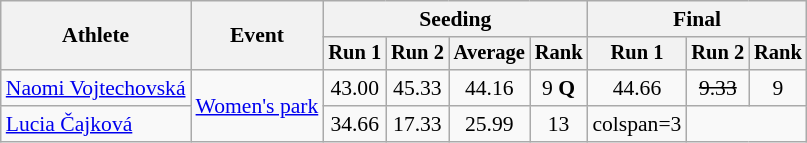<table class=wikitable style=font-size:90%;text-align:center>
<tr>
<th rowspan=2>Athlete</th>
<th rowspan=2>Event</th>
<th colspan=4>Seeding</th>
<th colspan=3>Final</th>
</tr>
<tr style=font-size:95%>
<th>Run 1</th>
<th>Run 2</th>
<th>Average</th>
<th>Rank</th>
<th>Run 1</th>
<th>Run 2</th>
<th>Rank</th>
</tr>
<tr>
<td align=left><a href='#'>Naomi Vojtechovská</a></td>
<td align=left rowspan=2><a href='#'>Women's park</a></td>
<td>43.00</td>
<td>45.33</td>
<td>44.16</td>
<td>9 <strong>Q</strong></td>
<td>44.66</td>
<td><s>9.33</s></td>
<td>9</td>
</tr>
<tr>
<td align=left><a href='#'>Lucia Čajková</a></td>
<td>34.66</td>
<td>17.33</td>
<td>25.99</td>
<td>13</td>
<td>colspan=3 </td>
</tr>
</table>
